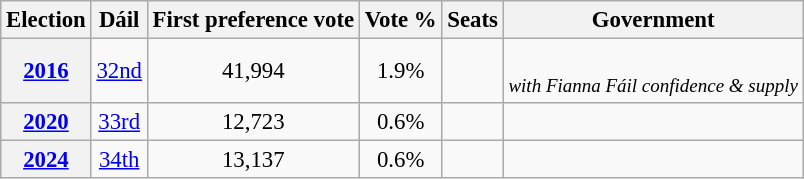<table class="wikitable sortable" style="font-size:95%">
<tr>
<th>Election</th>
<th>Dáil</th>
<th>First preference vote</th>
<th>Vote %</th>
<th>Seats</th>
<th align=center>Government</th>
</tr>
<tr>
<th align=center><a href='#'>2016</a></th>
<td align=center><a href='#'>32nd</a></td>
<td align=center>41,994</td>
<td align=center>1.9%</td>
<td align=left></td>
<td><br><small><em>with Fianna Fáil confidence & supply</em></small></td>
</tr>
<tr>
<th align=center><a href='#'>2020</a></th>
<td align=center><a href='#'>33rd</a></td>
<td align=center>12,723</td>
<td align=center>0.6%</td>
<td align=left></td>
<td></td>
</tr>
<tr>
<th align=center><a href='#'>2024</a></th>
<td align=center><a href='#'>34th</a></td>
<td align=center>13,137</td>
<td align=center>0.6%</td>
<td align=left></td>
<td></td>
</tr>
</table>
